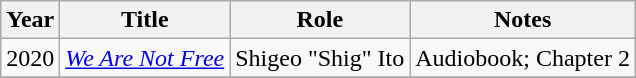<table class="wikitable sortable">
<tr>
<th>Year</th>
<th>Title</th>
<th>Role</th>
<th>Notes</th>
</tr>
<tr>
<td>2020</td>
<td><em><a href='#'>We Are Not Free</a></em></td>
<td>Shigeo "Shig" Ito</td>
<td>Audiobook; Chapter 2</td>
</tr>
<tr>
</tr>
</table>
